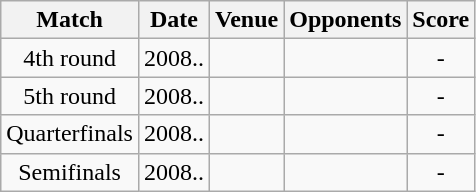<table class="wikitable" style="text-align:center;">
<tr>
<th>Match</th>
<th>Date</th>
<th>Venue</th>
<th>Opponents</th>
<th>Score</th>
</tr>
<tr>
<td>4th round</td>
<td>2008..</td>
<td></td>
<td></td>
<td>-</td>
</tr>
<tr>
<td>5th round</td>
<td>2008..</td>
<td></td>
<td></td>
<td>-</td>
</tr>
<tr>
<td>Quarterfinals</td>
<td>2008..</td>
<td></td>
<td></td>
<td>-</td>
</tr>
<tr>
<td>Semifinals</td>
<td>2008..</td>
<td></td>
<td></td>
<td>-</td>
</tr>
</table>
